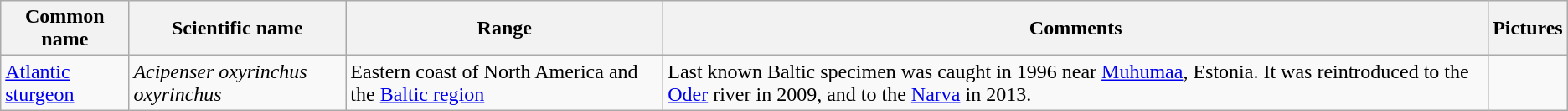<table class="wikitable">
<tr>
<th>Common name</th>
<th>Scientific name</th>
<th>Range</th>
<th class="unsortable">Comments</th>
<th class="unsortable">Pictures</th>
</tr>
<tr>
<td><a href='#'>Atlantic sturgeon</a></td>
<td><em>Acipenser oxyrinchus oxyrinchus</em></td>
<td>Eastern coast of North America and the <a href='#'>Baltic region</a></td>
<td>Last known Baltic specimen was caught in 1996 near <a href='#'>Muhumaa</a>, Estonia. It was reintroduced to the <a href='#'>Oder</a> river in 2009, and to the <a href='#'>Narva</a> in 2013.</td>
<td></td>
</tr>
</table>
